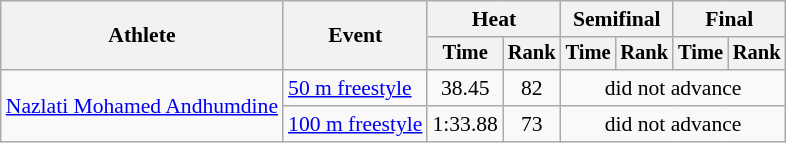<table class=wikitable style="font-size:90%">
<tr>
<th rowspan="2">Athlete</th>
<th rowspan="2">Event</th>
<th colspan="2">Heat</th>
<th colspan="2">Semifinal</th>
<th colspan="2">Final</th>
</tr>
<tr style="font-size:95%">
<th>Time</th>
<th>Rank</th>
<th>Time</th>
<th>Rank</th>
<th>Time</th>
<th>Rank</th>
</tr>
<tr align=center>
<td align=left rowspan=2><a href='#'>Nazlati Mohamed Andhumdine</a></td>
<td align=left><a href='#'>50 m freestyle</a></td>
<td>38.45</td>
<td>82</td>
<td colspan=4>did not advance</td>
</tr>
<tr align=center>
<td align=left><a href='#'>100 m freestyle</a></td>
<td>1:33.88</td>
<td>73</td>
<td colspan=4>did not advance</td>
</tr>
</table>
